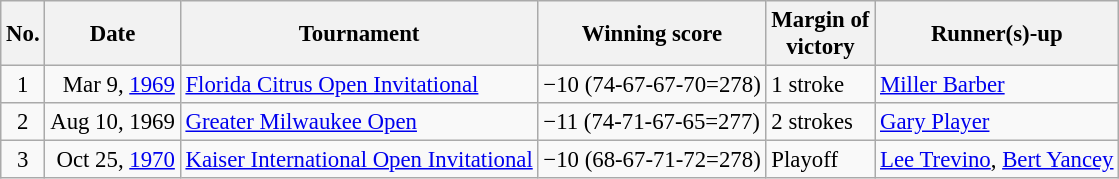<table class="wikitable" style="font-size:95%;">
<tr>
<th>No.</th>
<th>Date</th>
<th>Tournament</th>
<th>Winning score</th>
<th>Margin of<br>victory</th>
<th>Runner(s)-up</th>
</tr>
<tr>
<td align=center>1</td>
<td align=right>Mar 9, <a href='#'>1969</a></td>
<td><a href='#'>Florida Citrus Open Invitational</a></td>
<td>−10 (74-67-67-70=278)</td>
<td>1 stroke</td>
<td> <a href='#'>Miller Barber</a></td>
</tr>
<tr>
<td align=center>2</td>
<td align=right>Aug 10, 1969</td>
<td><a href='#'>Greater Milwaukee Open</a></td>
<td>−11 (74-71-67-65=277)</td>
<td>2 strokes</td>
<td> <a href='#'>Gary Player</a></td>
</tr>
<tr>
<td align=center>3</td>
<td align=right>Oct 25, <a href='#'>1970</a></td>
<td><a href='#'>Kaiser International Open Invitational</a></td>
<td>−10 (68-67-71-72=278)</td>
<td>Playoff</td>
<td> <a href='#'>Lee Trevino</a>,  <a href='#'>Bert Yancey</a></td>
</tr>
</table>
